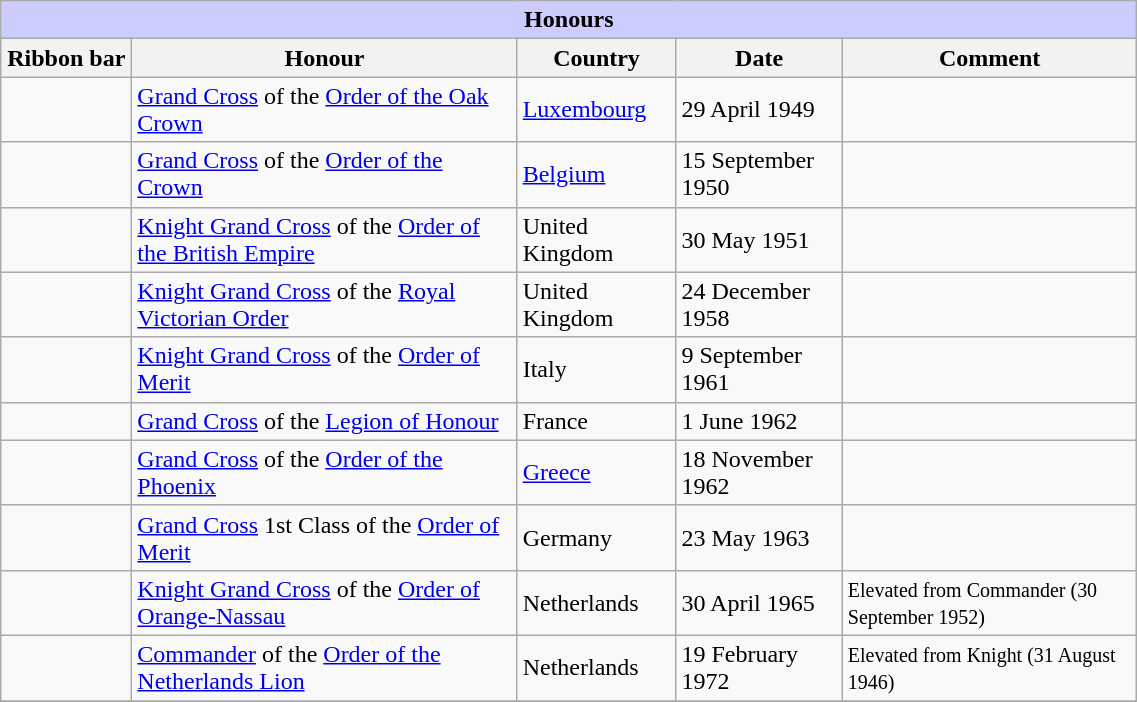<table class="wikitable" style="width:60%;">
<tr style="background:#ccf; text-align:center;">
<td colspan=5><strong>Honours</strong></td>
</tr>
<tr>
<th style="width:80px;">Ribbon bar</th>
<th>Honour</th>
<th>Country</th>
<th>Date</th>
<th>Comment</th>
</tr>
<tr>
<td></td>
<td><a href='#'>Grand Cross</a> of the <a href='#'>Order of the Oak Crown</a></td>
<td><a href='#'>Luxembourg</a></td>
<td>29 April 1949</td>
<td></td>
</tr>
<tr>
<td></td>
<td><a href='#'>Grand Cross</a> of the <a href='#'>Order of the Crown</a></td>
<td><a href='#'>Belgium</a></td>
<td>15 September 1950</td>
<td></td>
</tr>
<tr>
<td></td>
<td><a href='#'>Knight Grand Cross</a> of the <a href='#'>Order of the British Empire</a></td>
<td>United Kingdom</td>
<td>30 May 1951</td>
<td></td>
</tr>
<tr>
<td></td>
<td><a href='#'>Knight Grand Cross</a> of the <a href='#'>Royal Victorian Order</a></td>
<td>United Kingdom</td>
<td>24 December 1958</td>
<td></td>
</tr>
<tr>
<td></td>
<td><a href='#'>Knight Grand Cross</a> of the <a href='#'>Order of Merit</a></td>
<td>Italy</td>
<td>9 September 1961</td>
<td></td>
</tr>
<tr>
<td></td>
<td><a href='#'>Grand Cross</a> of the <a href='#'>Legion of Honour</a></td>
<td>France</td>
<td>1 June 1962</td>
<td></td>
</tr>
<tr>
<td></td>
<td><a href='#'>Grand Cross</a> of the <a href='#'>Order of the Phoenix</a></td>
<td><a href='#'>Greece</a></td>
<td>18 November 1962</td>
<td></td>
</tr>
<tr>
<td></td>
<td><a href='#'>Grand Cross</a> 1st Class of the <a href='#'>Order of Merit</a></td>
<td>Germany</td>
<td>23 May 1963</td>
<td></td>
</tr>
<tr>
<td></td>
<td><a href='#'>Knight Grand Cross</a> of the <a href='#'>Order of Orange-Nassau</a></td>
<td>Netherlands</td>
<td>30 April 1965</td>
<td><small>Elevated from Commander (30 September 1952)</small></td>
</tr>
<tr>
<td></td>
<td><a href='#'>Commander</a> of the <a href='#'>Order of the Netherlands Lion</a></td>
<td>Netherlands</td>
<td>19 February 1972</td>
<td><small>Elevated from Knight (31 August 1946)</small></td>
</tr>
<tr>
</tr>
</table>
